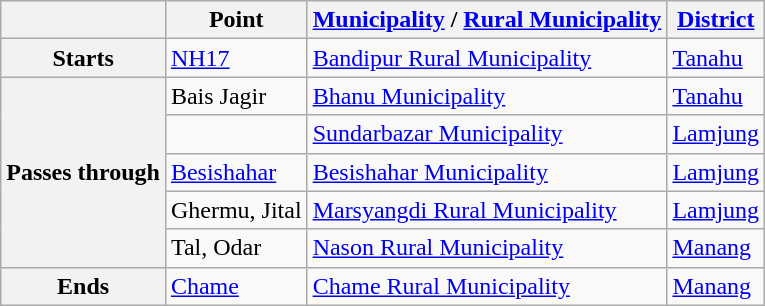<table class="wikitable">
<tr>
<th></th>
<th>Point</th>
<th><a href='#'>Municipality</a> / <a href='#'>Rural Municipality</a></th>
<th><a href='#'>District</a></th>
</tr>
<tr>
<th>Starts</th>
<td><a href='#'>NH17</a></td>
<td><a href='#'>Bandipur Rural Municipality</a></td>
<td><a href='#'>Tanahu</a></td>
</tr>
<tr>
<th rowspan=5>Passes through</th>
<td>Bais Jagir</td>
<td><a href='#'>Bhanu Municipality</a></td>
<td><a href='#'>Tanahu</a></td>
</tr>
<tr>
<td></td>
<td><a href='#'>Sundarbazar Municipality</a></td>
<td><a href='#'>Lamjung</a></td>
</tr>
<tr>
<td><a href='#'>Besishahar</a></td>
<td><a href='#'>Besishahar Municipality</a></td>
<td><a href='#'>Lamjung</a></td>
</tr>
<tr>
<td>Ghermu, Jital</td>
<td><a href='#'>Marsyangdi Rural Municipality</a></td>
<td><a href='#'>Lamjung</a></td>
</tr>
<tr>
<td>Tal, Odar</td>
<td><a href='#'>Nason Rural Municipality</a></td>
<td><a href='#'>Manang</a></td>
</tr>
<tr>
<th>Ends</th>
<td><a href='#'>Chame</a></td>
<td><a href='#'>Chame Rural Municipality</a></td>
<td><a href='#'>Manang</a></td>
</tr>
</table>
